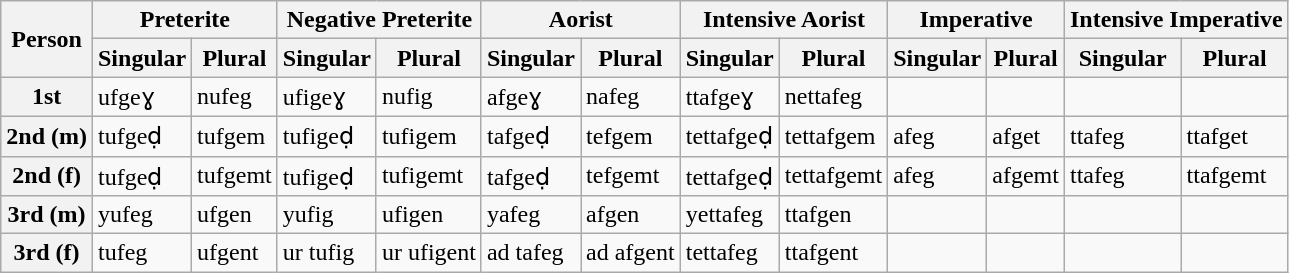<table class="wikitable">
<tr>
<th rowspan=2>Person</th>
<th colspan=2>Preterite</th>
<th colspan=2>Negative Preterite</th>
<th colspan=2>Aorist</th>
<th colspan=2>Intensive Aorist</th>
<th colspan=2>Imperative</th>
<th colspan=2>Intensive Imperative</th>
</tr>
<tr>
<th>Singular</th>
<th>Plural</th>
<th>Singular</th>
<th>Plural</th>
<th>Singular</th>
<th>Plural</th>
<th>Singular</th>
<th>Plural</th>
<th>Singular</th>
<th>Plural</th>
<th>Singular</th>
<th>Plural</th>
</tr>
<tr>
<th>1st</th>
<td>ufgeɣ</td>
<td>nufeg</td>
<td>ufigeɣ</td>
<td>nufig</td>
<td>afgeɣ</td>
<td>nafeg</td>
<td>ttafgeɣ</td>
<td>nettafeg</td>
<td></td>
<td></td>
<td></td>
<td></td>
</tr>
<tr class="Unicode">
<th>2nd (m)</th>
<td>tufgeḍ</td>
<td>tufgem</td>
<td>tufigeḍ</td>
<td>tufigem</td>
<td>tafgeḍ</td>
<td>tefgem</td>
<td>tettafgeḍ</td>
<td>tettafgem</td>
<td>afeg</td>
<td>afget</td>
<td>ttafeg</td>
<td>ttafget</td>
</tr>
<tr class="Unicode">
<th>2nd (f)</th>
<td>tufgeḍ</td>
<td>tufgemt</td>
<td>tufigeḍ</td>
<td>tufigemt</td>
<td>tafgeḍ</td>
<td>tefgemt</td>
<td>tettafgeḍ</td>
<td>tettafgemt</td>
<td>afeg</td>
<td>afgemt</td>
<td>ttafeg</td>
<td>ttafgemt</td>
</tr>
<tr>
<th>3rd (m)</th>
<td>yufeg</td>
<td>ufgen</td>
<td>yufig</td>
<td>ufigen</td>
<td>yafeg</td>
<td>afgen</td>
<td>yettafeg</td>
<td>ttafgen</td>
<td></td>
<td></td>
<td></td>
<td></td>
</tr>
<tr>
<th>3rd (f)</th>
<td>tufeg</td>
<td>ufgent</td>
<td>ur tufig</td>
<td>ur ufigent</td>
<td>ad tafeg</td>
<td>ad afgent</td>
<td>tettafeg</td>
<td>ttafgent</td>
<td></td>
<td></td>
<td></td>
<td></td>
</tr>
</table>
